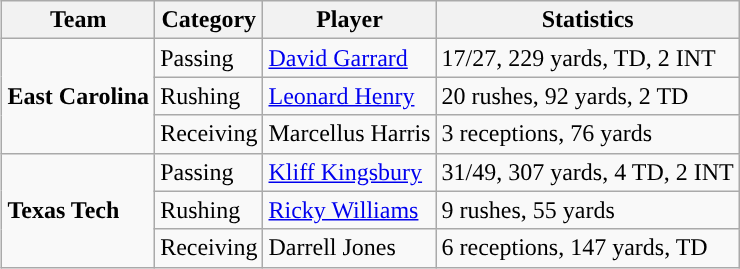<table class="wikitable" style="float: right;">
<tr>
<th>Team</th>
<th>Category</th>
<th>Player</th>
<th>Statistics</th>
</tr>
<tr>
<td rowspan=3><strong>East Carolina</strong></td>
<td>Passing</td>
<td><a href='#'>David Garrard</a></td>
<td>17/27, 229 yards, TD, 2 INT</td>
</tr>
<tr>
<td>Rushing</td>
<td><a href='#'>Leonard Henry</a></td>
<td>20 rushes, 92 yards, 2 TD</td>
</tr>
<tr>
<td>Receiving</td>
<td>Marcellus Harris</td>
<td>3 receptions, 76 yards</td>
</tr>
<tr>
<td rowspan=3><strong>Texas Tech</strong></td>
<td>Passing</td>
<td><a href='#'>Kliff Kingsbury</a></td>
<td>31/49, 307 yards, 4 TD, 2 INT</td>
</tr>
<tr>
<td>Rushing</td>
<td><a href='#'>Ricky Williams</a></td>
<td>9 rushes, 55 yards</td>
</tr>
<tr>
<td>Receiving</td>
<td>Darrell Jones</td>
<td>6 receptions, 147 yards, TD</td>
</tr>
</table>
